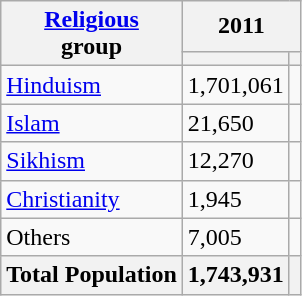<table class="wikitable sortable">
<tr>
<th rowspan="2"><a href='#'>Religious</a><br>group</th>
<th colspan="2">2011</th>
</tr>
<tr>
<th><a href='#'></a></th>
<th></th>
</tr>
<tr>
<td><a href='#'>Hinduism</a> </td>
<td>1,701,061</td>
<td></td>
</tr>
<tr>
<td><a href='#'>Islam</a> </td>
<td>21,650</td>
<td></td>
</tr>
<tr>
<td><a href='#'>Sikhism</a> </td>
<td>12,270</td>
<td></td>
</tr>
<tr>
<td><a href='#'>Christianity</a> </td>
<td>1,945</td>
<td></td>
</tr>
<tr>
<td>Others</td>
<td>7,005</td>
<td></td>
</tr>
<tr>
<th>Total Population</th>
<th>1,743,931</th>
<th></th>
</tr>
</table>
